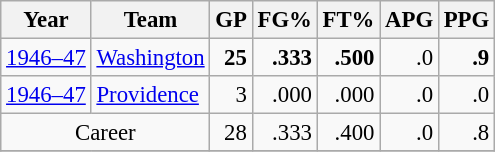<table class="wikitable sortable" style="font-size:95%; text-align:right;">
<tr>
<th>Year</th>
<th>Team</th>
<th>GP</th>
<th>FG%</th>
<th>FT%</th>
<th>APG</th>
<th>PPG</th>
</tr>
<tr>
<td style="text-align:left;"><a href='#'>1946–47</a></td>
<td style="text-align:left;"><a href='#'>Washington</a></td>
<td><strong>25</strong></td>
<td><strong>.333</strong></td>
<td><strong>.500</strong></td>
<td>.0</td>
<td><strong>.9</strong></td>
</tr>
<tr>
<td style="text-align:left;"><a href='#'>1946–47</a></td>
<td style="text-align:left;"><a href='#'>Providence</a></td>
<td>3</td>
<td>.000</td>
<td>.000</td>
<td>.0</td>
<td>.0</td>
</tr>
<tr>
<td style="text-align:center;" colspan="2">Career</td>
<td>28</td>
<td>.333</td>
<td>.400</td>
<td>.0</td>
<td>.8</td>
</tr>
<tr>
</tr>
</table>
